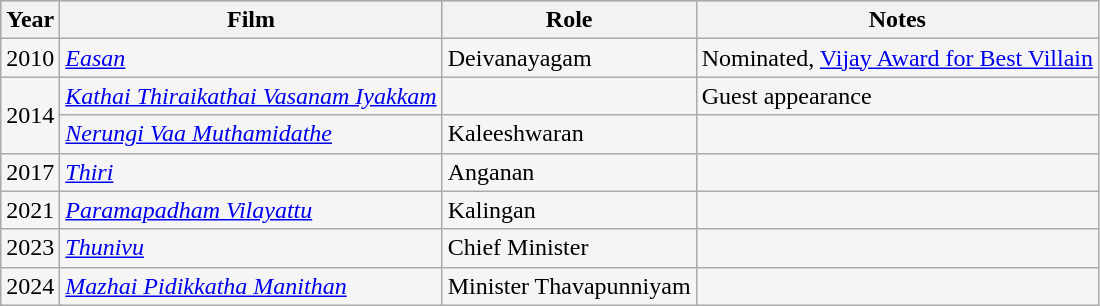<table class="wikitable sortable" style="background:#f5f5f5;">
<tr style="background:#B0C4DE;">
<th>Year</th>
<th>Film</th>
<th>Role</th>
<th class=unsortable>Notes</th>
</tr>
<tr>
<td>2010</td>
<td><em><a href='#'>Easan</a></em></td>
<td>Deivanayagam</td>
<td>Nominated, <a href='#'>Vijay Award for Best Villain</a></td>
</tr>
<tr>
<td rowspan="2">2014</td>
<td><em><a href='#'>Kathai Thiraikathai Vasanam Iyakkam</a></em></td>
<td></td>
<td>Guest appearance</td>
</tr>
<tr>
<td><em><a href='#'>Nerungi Vaa Muthamidathe</a></em></td>
<td>Kaleeshwaran</td>
<td></td>
</tr>
<tr>
<td>2017</td>
<td><em><a href='#'>Thiri</a></em></td>
<td>Anganan</td>
<td></td>
</tr>
<tr>
<td>2021</td>
<td><em><a href='#'>Paramapadham Vilayattu</a></em></td>
<td>Kalingan</td>
<td></td>
</tr>
<tr>
<td>2023</td>
<td><em><a href='#'>Thunivu</a></em></td>
<td>Chief Minister</td>
<td></td>
</tr>
<tr>
<td>2024</td>
<td><em><a href='#'>Mazhai Pidikkatha Manithan</a></em></td>
<td>Minister Thavapunniyam</td>
<td></td>
</tr>
</table>
